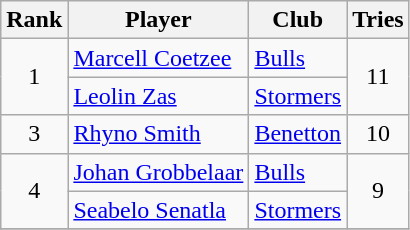<table class="wikitable sortable" style="text-align:center">
<tr>
<th>Rank</th>
<th>Player</th>
<th>Club</th>
<th>Tries</th>
</tr>
<tr>
<td rowspan=2>1</td>
<td align=left> <a href='#'>Marcell Coetzee</a></td>
<td align=left> <a href='#'>Bulls</a></td>
<td rowspan=2>11</td>
</tr>
<tr>
<td align=left> <a href='#'>Leolin Zas</a></td>
<td align=left> <a href='#'>Stormers</a></td>
</tr>
<tr>
<td>3</td>
<td align=left> <a href='#'>Rhyno Smith</a></td>
<td align=left> <a href='#'>Benetton</a></td>
<td>10</td>
</tr>
<tr>
<td rowspan=2>4</td>
<td align=left> <a href='#'>Johan Grobbelaar</a></td>
<td align=left> <a href='#'>Bulls</a></td>
<td rowspan=2>9</td>
</tr>
<tr>
<td align=left> <a href='#'>Seabelo Senatla</a></td>
<td align=left> <a href='#'>Stormers</a></td>
</tr>
<tr>
</tr>
</table>
